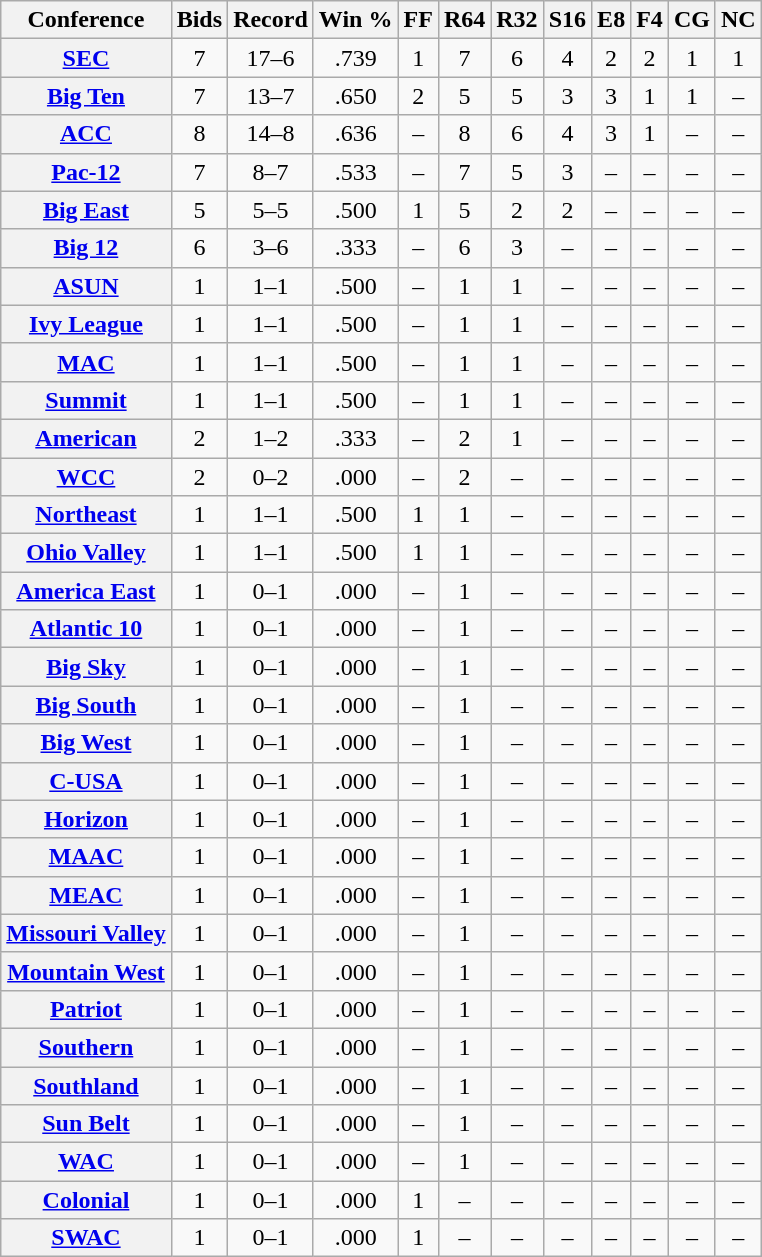<table class="wikitable sortable plainrowheaders" style="text-align:center;">
<tr>
<th scope="col">Conference</th>
<th scope="col">Bids</th>
<th scope="col">Record</th>
<th scope="col">Win %</th>
<th scope="col">FF</th>
<th scope="col">R64</th>
<th scope="col">R32</th>
<th scope="col">S16</th>
<th scope="col">E8</th>
<th scope="col">F4</th>
<th scope="col">CG</th>
<th scope="col">NC</th>
</tr>
<tr>
<th scope="row"><a href='#'>SEC</a></th>
<td>7</td>
<td>17–6</td>
<td>.739</td>
<td>1</td>
<td>7</td>
<td>6</td>
<td>4</td>
<td>2</td>
<td>2</td>
<td>1</td>
<td>1</td>
</tr>
<tr>
<th scope="row"><a href='#'>Big Ten</a></th>
<td>7</td>
<td>13–7</td>
<td>.650</td>
<td>2</td>
<td>5</td>
<td>5</td>
<td>3</td>
<td>3</td>
<td>1</td>
<td>1</td>
<td>–</td>
</tr>
<tr>
<th scope="row"><a href='#'>ACC</a></th>
<td>8</td>
<td>14–8</td>
<td>.636</td>
<td>–</td>
<td>8</td>
<td>6</td>
<td>4</td>
<td>3</td>
<td>1</td>
<td>–</td>
<td>–</td>
</tr>
<tr>
<th scope="row"><a href='#'>Pac-12</a></th>
<td>7</td>
<td>8–7</td>
<td>.533</td>
<td>–</td>
<td>7</td>
<td>5</td>
<td>3</td>
<td>–</td>
<td>–</td>
<td>–</td>
<td>–</td>
</tr>
<tr>
<th scope="row"><a href='#'>Big East</a></th>
<td>5</td>
<td>5–5</td>
<td>.500</td>
<td>1</td>
<td>5</td>
<td>2</td>
<td>2</td>
<td>–</td>
<td>–</td>
<td>–</td>
<td>–</td>
</tr>
<tr>
<th scope="row"><a href='#'>Big 12</a></th>
<td>6</td>
<td>3–6</td>
<td>.333</td>
<td>–</td>
<td>6</td>
<td>3</td>
<td>–</td>
<td>–</td>
<td>–</td>
<td>–</td>
<td>–</td>
</tr>
<tr>
<th scope="row"><a href='#'>ASUN</a></th>
<td>1</td>
<td>1–1</td>
<td>.500</td>
<td>–</td>
<td>1</td>
<td>1</td>
<td>–</td>
<td>–</td>
<td>–</td>
<td>–</td>
<td>–</td>
</tr>
<tr>
<th scope="row"><a href='#'>Ivy League</a></th>
<td>1</td>
<td>1–1</td>
<td>.500</td>
<td>–</td>
<td>1</td>
<td>1</td>
<td>–</td>
<td>–</td>
<td>–</td>
<td>–</td>
<td>–</td>
</tr>
<tr>
<th scope="row"><a href='#'>MAC</a></th>
<td>1</td>
<td>1–1</td>
<td>.500</td>
<td>–</td>
<td>1</td>
<td>1</td>
<td>–</td>
<td>–</td>
<td>–</td>
<td>–</td>
<td>–</td>
</tr>
<tr>
<th scope="row"><a href='#'>Summit</a></th>
<td>1</td>
<td>1–1</td>
<td>.500</td>
<td>–</td>
<td>1</td>
<td>1</td>
<td>–</td>
<td>–</td>
<td>–</td>
<td>–</td>
<td>–</td>
</tr>
<tr>
<th scope="row"><a href='#'>American</a></th>
<td>2</td>
<td>1–2</td>
<td>.333</td>
<td>–</td>
<td>2</td>
<td>1</td>
<td>–</td>
<td>–</td>
<td>–</td>
<td>–</td>
<td>–</td>
</tr>
<tr>
<th scope="row"><a href='#'>WCC</a></th>
<td>2</td>
<td>0–2</td>
<td>.000</td>
<td>–</td>
<td>2</td>
<td>–</td>
<td>–</td>
<td>–</td>
<td>–</td>
<td>–</td>
<td>–</td>
</tr>
<tr>
<th scope="row"><a href='#'>Northeast</a></th>
<td>1</td>
<td>1–1</td>
<td>.500</td>
<td>1</td>
<td>1</td>
<td>–</td>
<td>–</td>
<td>–</td>
<td>–</td>
<td>–</td>
<td>–</td>
</tr>
<tr>
<th scope="row"><a href='#'>Ohio Valley</a></th>
<td>1</td>
<td>1–1</td>
<td>.500</td>
<td>1</td>
<td>1</td>
<td>–</td>
<td>–</td>
<td>–</td>
<td>–</td>
<td>–</td>
<td>–</td>
</tr>
<tr>
<th scope="row"><a href='#'>America East</a></th>
<td>1</td>
<td>0–1</td>
<td>.000</td>
<td>–</td>
<td>1</td>
<td>–</td>
<td>–</td>
<td>–</td>
<td>–</td>
<td>–</td>
<td>–</td>
</tr>
<tr>
<th scope="row"><a href='#'>Atlantic 10</a></th>
<td>1</td>
<td>0–1</td>
<td>.000</td>
<td>–</td>
<td>1</td>
<td>–</td>
<td>–</td>
<td>–</td>
<td>–</td>
<td>–</td>
<td>–</td>
</tr>
<tr>
<th scope="row"><a href='#'>Big Sky</a></th>
<td>1</td>
<td>0–1</td>
<td>.000</td>
<td>–</td>
<td>1</td>
<td>–</td>
<td>–</td>
<td>–</td>
<td>–</td>
<td>–</td>
<td>–</td>
</tr>
<tr>
<th scope="row"><a href='#'>Big South</a></th>
<td>1</td>
<td>0–1</td>
<td>.000</td>
<td>–</td>
<td>1</td>
<td>–</td>
<td>–</td>
<td>–</td>
<td>–</td>
<td>–</td>
<td>–</td>
</tr>
<tr>
<th scope="row"><a href='#'>Big West</a></th>
<td>1</td>
<td>0–1</td>
<td>.000</td>
<td>–</td>
<td>1</td>
<td>–</td>
<td>–</td>
<td>–</td>
<td>–</td>
<td>–</td>
<td>–</td>
</tr>
<tr>
<th scope="row"><a href='#'>C-USA</a></th>
<td>1</td>
<td>0–1</td>
<td>.000</td>
<td>–</td>
<td>1</td>
<td>–</td>
<td>–</td>
<td>–</td>
<td>–</td>
<td>–</td>
<td>–</td>
</tr>
<tr>
<th scope="row"><a href='#'>Horizon</a></th>
<td>1</td>
<td>0–1</td>
<td>.000</td>
<td>–</td>
<td>1</td>
<td>–</td>
<td>–</td>
<td>–</td>
<td>–</td>
<td>–</td>
<td>–</td>
</tr>
<tr>
<th scope="row"><a href='#'>MAAC</a></th>
<td>1</td>
<td>0–1</td>
<td>.000</td>
<td>–</td>
<td>1</td>
<td>–</td>
<td>–</td>
<td>–</td>
<td>–</td>
<td>–</td>
<td>–</td>
</tr>
<tr>
<th scope="row"><a href='#'>MEAC</a></th>
<td>1</td>
<td>0–1</td>
<td>.000</td>
<td>–</td>
<td>1</td>
<td>–</td>
<td>–</td>
<td>–</td>
<td>–</td>
<td>–</td>
<td>–</td>
</tr>
<tr>
<th scope="row"><a href='#'>Missouri Valley</a></th>
<td>1</td>
<td>0–1</td>
<td>.000</td>
<td>–</td>
<td>1</td>
<td>–</td>
<td>–</td>
<td>–</td>
<td>–</td>
<td>–</td>
<td>–</td>
</tr>
<tr>
<th scope="row"><a href='#'>Mountain West</a></th>
<td>1</td>
<td>0–1</td>
<td>.000</td>
<td>–</td>
<td>1</td>
<td>–</td>
<td>–</td>
<td>–</td>
<td>–</td>
<td>–</td>
<td>–</td>
</tr>
<tr>
<th scope="row"><a href='#'>Patriot</a></th>
<td>1</td>
<td>0–1</td>
<td>.000</td>
<td>–</td>
<td>1</td>
<td>–</td>
<td>–</td>
<td>–</td>
<td>–</td>
<td>–</td>
<td>–</td>
</tr>
<tr>
<th scope="row"><a href='#'>Southern</a></th>
<td>1</td>
<td>0–1</td>
<td>.000</td>
<td>–</td>
<td>1</td>
<td>–</td>
<td>–</td>
<td>–</td>
<td>–</td>
<td>–</td>
<td>–</td>
</tr>
<tr>
<th scope="row"><a href='#'>Southland</a></th>
<td>1</td>
<td>0–1</td>
<td>.000</td>
<td>–</td>
<td>1</td>
<td>–</td>
<td>–</td>
<td>–</td>
<td>–</td>
<td>–</td>
<td>–</td>
</tr>
<tr>
<th scope="row"><a href='#'>Sun Belt</a></th>
<td>1</td>
<td>0–1</td>
<td>.000</td>
<td>–</td>
<td>1</td>
<td>–</td>
<td>–</td>
<td>–</td>
<td>–</td>
<td>–</td>
<td>–</td>
</tr>
<tr>
<th scope="row"><a href='#'>WAC</a></th>
<td>1</td>
<td>0–1</td>
<td>.000</td>
<td>–</td>
<td>1</td>
<td>–</td>
<td>–</td>
<td>–</td>
<td>–</td>
<td>–</td>
<td>–</td>
</tr>
<tr>
<th scope="row"><a href='#'>Colonial</a></th>
<td>1</td>
<td>0–1</td>
<td>.000</td>
<td>1</td>
<td>–</td>
<td>–</td>
<td>–</td>
<td>–</td>
<td>–</td>
<td>–</td>
<td>–</td>
</tr>
<tr>
<th scope="row"><a href='#'>SWAC</a></th>
<td>1</td>
<td>0–1</td>
<td>.000</td>
<td>1</td>
<td>–</td>
<td>–</td>
<td>–</td>
<td>–</td>
<td>–</td>
<td>–</td>
<td>–</td>
</tr>
</table>
